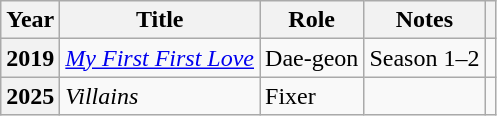<table class="wikitable  plainrowheaders">
<tr>
<th scope="col">Year</th>
<th scope="col">Title</th>
<th scope="col">Role</th>
<th scope="col">Notes</th>
<th scope="col" class="unsortable"></th>
</tr>
<tr>
<th scope="row">2019</th>
<td><em><a href='#'>My First First Love</a></em></td>
<td>Dae-geon</td>
<td>Season 1–2</td>
<td></td>
</tr>
<tr>
<th scope="row">2025</th>
<td><em>Villains</em></td>
<td>Fixer</td>
<td></td>
<td></td>
</tr>
</table>
